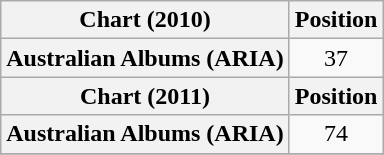<table class="wikitable plainrowheaders">
<tr>
<th scope="col">Chart (2010)</th>
<th scope="col">Position</th>
</tr>
<tr>
<th scope="row">Australian Albums (ARIA)</th>
<td style="text-align:center;">37</td>
</tr>
<tr>
<th scope="col">Chart (2011)</th>
<th scope="col">Position</th>
</tr>
<tr>
<th scope="row">Australian Albums (ARIA)</th>
<td style="text-align:center;">74</td>
</tr>
<tr>
</tr>
</table>
